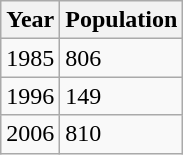<table class="wikitable">
<tr>
<th>Year</th>
<th>Population</th>
</tr>
<tr>
<td>1985</td>
<td>806</td>
</tr>
<tr>
<td>1996</td>
<td>149</td>
</tr>
<tr>
<td>2006</td>
<td>810</td>
</tr>
</table>
